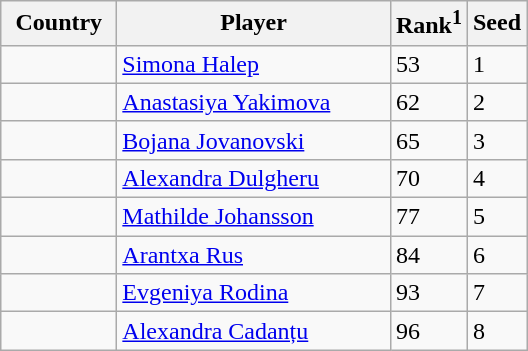<table class="sortable wikitable">
<tr>
<th width="70">Country</th>
<th width="175">Player</th>
<th>Rank<sup>1</sup></th>
<th>Seed</th>
</tr>
<tr>
<td></td>
<td><a href='#'>Simona Halep</a></td>
<td>53</td>
<td>1</td>
</tr>
<tr>
<td></td>
<td><a href='#'>Anastasiya Yakimova</a></td>
<td>62</td>
<td>2</td>
</tr>
<tr>
<td></td>
<td><a href='#'>Bojana Jovanovski</a></td>
<td>65</td>
<td>3</td>
</tr>
<tr>
<td></td>
<td><a href='#'>Alexandra Dulgheru</a></td>
<td>70</td>
<td>4</td>
</tr>
<tr>
<td></td>
<td><a href='#'>Mathilde Johansson</a></td>
<td>77</td>
<td>5</td>
</tr>
<tr>
<td></td>
<td><a href='#'>Arantxa Rus</a></td>
<td>84</td>
<td>6</td>
</tr>
<tr>
<td></td>
<td><a href='#'>Evgeniya Rodina</a></td>
<td>93</td>
<td>7</td>
</tr>
<tr>
<td></td>
<td><a href='#'>Alexandra Cadanțu</a></td>
<td>96</td>
<td>8</td>
</tr>
</table>
